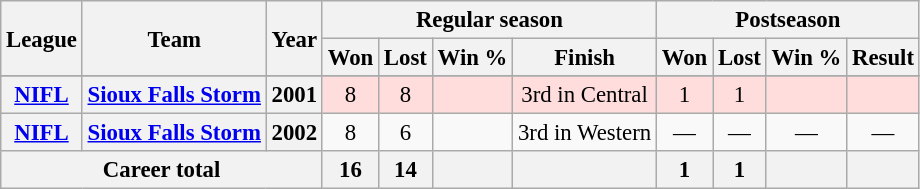<table class="wikitable" style="font-size: 95%; text-align:center;">
<tr>
<th rowspan=2>League</th>
<th rowspan=2>Team</th>
<th rowspan=2>Year</th>
<th colspan=4>Regular season</th>
<th colspan=4>Postseason</th>
</tr>
<tr>
<th>Won</th>
<th>Lost</th>
<th>Win %</th>
<th>Finish</th>
<th>Won</th>
<th>Lost</th>
<th>Win %</th>
<th>Result</th>
</tr>
<tr !>
</tr>
<tr ! style="background:#fdd;">
<th><a href='#'>NIFL</a></th>
<th><a href='#'>Sioux Falls Storm</a></th>
<th>2001</th>
<td>8</td>
<td>8</td>
<td></td>
<td>3rd in Central</td>
<td>1</td>
<td>1</td>
<td></td>
<td></td>
</tr>
<tr>
<th><a href='#'>NIFL</a></th>
<th><a href='#'>Sioux Falls Storm</a></th>
<th>2002</th>
<td>8</td>
<td>6</td>
<td></td>
<td>3rd in Western</td>
<td>—</td>
<td>—</td>
<td>—</td>
<td>—</td>
</tr>
<tr>
<th colspan=3>Career total</th>
<th>16</th>
<th>14</th>
<th></th>
<th></th>
<th>1</th>
<th>1</th>
<th></th>
<th></th>
</tr>
</table>
